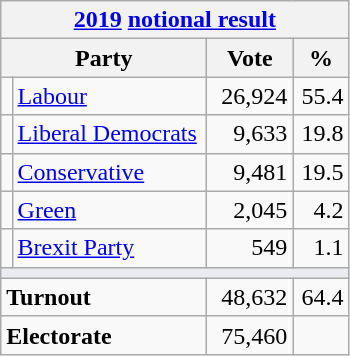<table class="wikitable">
<tr>
<th colspan="4"><a href='#'>2019</a> <a href='#'>notional result</a></th>
</tr>
<tr>
<th bgcolor="#DDDDFF" width="130px" colspan="2">Party</th>
<th bgcolor="#DDDDFF" width="50px">Vote</th>
<th bgcolor="#DDDDFF" width="30px">%</th>
</tr>
<tr>
<td></td>
<td><a href='#'>Labour</a></td>
<td align=right>26,924</td>
<td align=right>55.4</td>
</tr>
<tr>
<td></td>
<td><a href='#'>Liberal Democrats</a></td>
<td align=right>9,633</td>
<td align=right>19.8</td>
</tr>
<tr>
<td></td>
<td><a href='#'>Conservative</a></td>
<td align=right>9,481</td>
<td align=right>19.5</td>
</tr>
<tr>
<td></td>
<td><a href='#'>Green</a></td>
<td align=right>2,045</td>
<td align=right>4.2</td>
</tr>
<tr>
<td></td>
<td><a href='#'>Brexit Party</a></td>
<td align=right>549</td>
<td align=right>1.1</td>
</tr>
<tr>
<td colspan="4" bgcolor="#EAECF0"></td>
</tr>
<tr>
<td colspan="2"><strong>Turnout</strong></td>
<td align=right>48,632</td>
<td align=right>64.4</td>
</tr>
<tr>
<td colspan="2"><strong>Electorate</strong></td>
<td align=right>75,460</td>
</tr>
</table>
